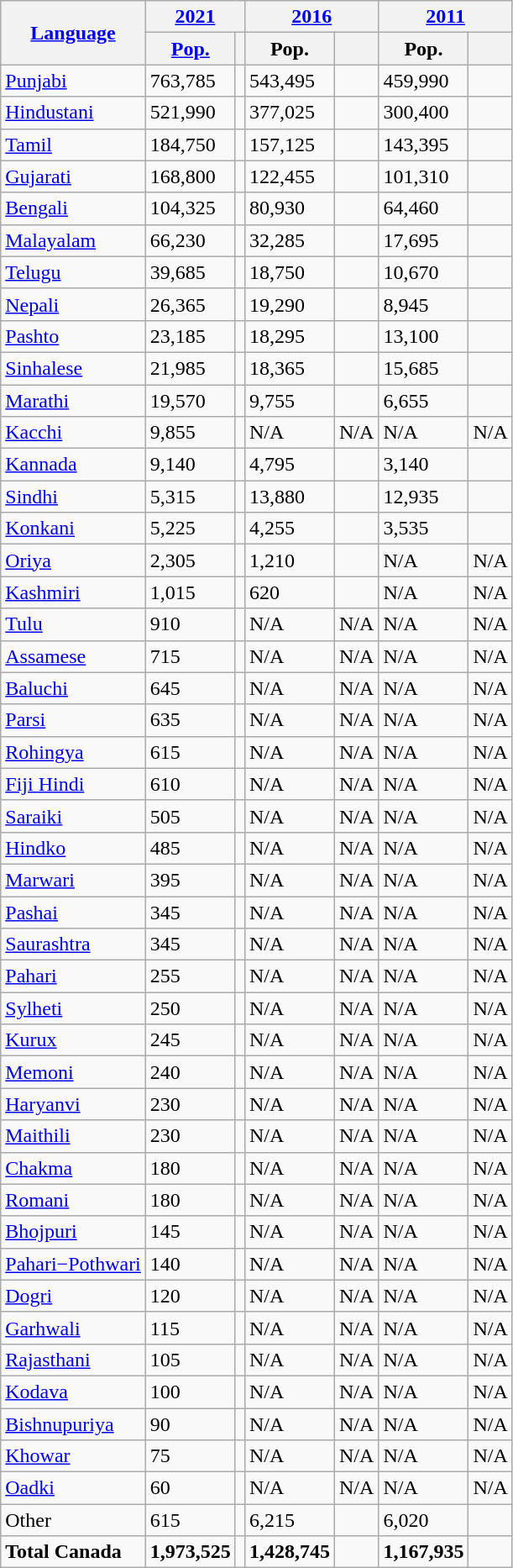<table class="wikitable collapsible collapsed sortable">
<tr>
<th rowspan="2"><a href='#'>Language</a></th>
<th colspan="2"><a href='#'>2021</a></th>
<th colspan="2"><a href='#'>2016</a></th>
<th colspan="2"><a href='#'>2011</a></th>
</tr>
<tr>
<th><a href='#'>Pop.</a></th>
<th></th>
<th>Pop.</th>
<th></th>
<th>Pop.</th>
<th></th>
</tr>
<tr>
<td><a href='#'>Punjabi</a></td>
<td>763,785</td>
<td></td>
<td>543,495</td>
<td></td>
<td>459,990</td>
<td></td>
</tr>
<tr>
<td><a href='#'>Hindustani</a></td>
<td>521,990</td>
<td></td>
<td>377,025</td>
<td></td>
<td>300,400</td>
<td></td>
</tr>
<tr>
<td><a href='#'>Tamil</a></td>
<td>184,750</td>
<td></td>
<td>157,125</td>
<td></td>
<td>143,395</td>
<td></td>
</tr>
<tr>
<td><a href='#'>Gujarati</a></td>
<td>168,800</td>
<td></td>
<td>122,455</td>
<td></td>
<td>101,310</td>
<td></td>
</tr>
<tr>
<td><a href='#'>Bengali</a></td>
<td>104,325</td>
<td></td>
<td>80,930</td>
<td></td>
<td>64,460</td>
<td></td>
</tr>
<tr>
<td><a href='#'>Malayalam</a></td>
<td>66,230</td>
<td></td>
<td>32,285</td>
<td></td>
<td>17,695</td>
<td></td>
</tr>
<tr>
<td><a href='#'>Telugu</a></td>
<td>39,685</td>
<td></td>
<td>18,750</td>
<td></td>
<td>10,670</td>
<td></td>
</tr>
<tr>
<td><a href='#'>Nepali</a></td>
<td>26,365</td>
<td></td>
<td>19,290</td>
<td></td>
<td>8,945</td>
<td></td>
</tr>
<tr>
<td><a href='#'>Pashto</a></td>
<td>23,185</td>
<td></td>
<td>18,295</td>
<td></td>
<td>13,100</td>
<td></td>
</tr>
<tr>
<td><a href='#'>Sinhalese</a></td>
<td>21,985</td>
<td></td>
<td>18,365</td>
<td></td>
<td>15,685</td>
<td></td>
</tr>
<tr>
<td><a href='#'>Marathi</a></td>
<td>19,570</td>
<td></td>
<td>9,755</td>
<td></td>
<td>6,655</td>
<td></td>
</tr>
<tr>
<td><a href='#'>Kacchi</a></td>
<td>9,855</td>
<td></td>
<td>N/A</td>
<td>N/A</td>
<td>N/A</td>
<td>N/A</td>
</tr>
<tr>
<td><a href='#'>Kannada</a></td>
<td>9,140</td>
<td></td>
<td>4,795</td>
<td></td>
<td>3,140</td>
<td></td>
</tr>
<tr>
<td><a href='#'>Sindhi</a></td>
<td>5,315</td>
<td></td>
<td>13,880</td>
<td></td>
<td>12,935</td>
<td></td>
</tr>
<tr>
<td><a href='#'>Konkani</a></td>
<td>5,225</td>
<td></td>
<td>4,255</td>
<td></td>
<td>3,535</td>
<td></td>
</tr>
<tr>
<td><a href='#'>Oriya</a></td>
<td>2,305</td>
<td></td>
<td>1,210</td>
<td></td>
<td>N/A</td>
<td>N/A</td>
</tr>
<tr>
<td><a href='#'>Kashmiri</a></td>
<td>1,015</td>
<td></td>
<td>620</td>
<td></td>
<td>N/A</td>
<td>N/A</td>
</tr>
<tr>
<td><a href='#'>Tulu</a></td>
<td>910</td>
<td></td>
<td>N/A</td>
<td>N/A</td>
<td>N/A</td>
<td>N/A</td>
</tr>
<tr>
<td><a href='#'>Assamese</a></td>
<td>715</td>
<td></td>
<td>N/A</td>
<td>N/A</td>
<td>N/A</td>
<td>N/A</td>
</tr>
<tr>
<td><a href='#'>Baluchi</a></td>
<td>645</td>
<td></td>
<td>N/A</td>
<td>N/A</td>
<td>N/A</td>
<td>N/A</td>
</tr>
<tr>
<td><a href='#'>Parsi</a></td>
<td>635</td>
<td></td>
<td>N/A</td>
<td>N/A</td>
<td>N/A</td>
<td>N/A</td>
</tr>
<tr>
<td><a href='#'>Rohingya</a></td>
<td>615</td>
<td></td>
<td>N/A</td>
<td>N/A</td>
<td>N/A</td>
<td>N/A</td>
</tr>
<tr>
<td><a href='#'>Fiji Hindi</a></td>
<td>610</td>
<td></td>
<td>N/A</td>
<td>N/A</td>
<td>N/A</td>
<td>N/A</td>
</tr>
<tr>
<td><a href='#'>Saraiki</a></td>
<td>505</td>
<td></td>
<td>N/A</td>
<td>N/A</td>
<td>N/A</td>
<td>N/A</td>
</tr>
<tr>
<td><a href='#'>Hindko</a></td>
<td>485</td>
<td></td>
<td>N/A</td>
<td>N/A</td>
<td>N/A</td>
<td>N/A</td>
</tr>
<tr>
<td><a href='#'>Marwari</a></td>
<td>395</td>
<td></td>
<td>N/A</td>
<td>N/A</td>
<td>N/A</td>
<td>N/A</td>
</tr>
<tr>
<td><a href='#'>Pashai</a></td>
<td>345</td>
<td></td>
<td>N/A</td>
<td>N/A</td>
<td>N/A</td>
<td>N/A</td>
</tr>
<tr>
<td><a href='#'>Saurashtra</a></td>
<td>345</td>
<td></td>
<td>N/A</td>
<td>N/A</td>
<td>N/A</td>
<td>N/A</td>
</tr>
<tr>
<td><a href='#'>Pahari</a></td>
<td>255</td>
<td></td>
<td>N/A</td>
<td>N/A</td>
<td>N/A</td>
<td>N/A</td>
</tr>
<tr>
<td><a href='#'>Sylheti</a></td>
<td>250</td>
<td></td>
<td>N/A</td>
<td>N/A</td>
<td>N/A</td>
<td>N/A</td>
</tr>
<tr>
<td><a href='#'>Kurux</a></td>
<td>245</td>
<td></td>
<td>N/A</td>
<td>N/A</td>
<td>N/A</td>
<td>N/A</td>
</tr>
<tr>
<td><a href='#'>Memoni</a></td>
<td>240</td>
<td></td>
<td>N/A</td>
<td>N/A</td>
<td>N/A</td>
<td>N/A</td>
</tr>
<tr>
<td><a href='#'>Haryanvi</a></td>
<td>230</td>
<td></td>
<td>N/A</td>
<td>N/A</td>
<td>N/A</td>
<td>N/A</td>
</tr>
<tr>
<td><a href='#'>Maithili</a></td>
<td>230</td>
<td></td>
<td>N/A</td>
<td>N/A</td>
<td>N/A</td>
<td>N/A</td>
</tr>
<tr>
<td><a href='#'>Chakma</a></td>
<td>180</td>
<td></td>
<td>N/A</td>
<td>N/A</td>
<td>N/A</td>
<td>N/A</td>
</tr>
<tr>
<td><a href='#'>Romani</a></td>
<td>180</td>
<td></td>
<td>N/A</td>
<td>N/A</td>
<td>N/A</td>
<td>N/A</td>
</tr>
<tr>
<td><a href='#'>Bhojpuri</a></td>
<td>145</td>
<td></td>
<td>N/A</td>
<td>N/A</td>
<td>N/A</td>
<td>N/A</td>
</tr>
<tr>
<td><a href='#'>Pahari−Pothwari</a></td>
<td>140</td>
<td></td>
<td>N/A</td>
<td>N/A</td>
<td>N/A</td>
<td>N/A</td>
</tr>
<tr>
<td><a href='#'>Dogri</a></td>
<td>120</td>
<td></td>
<td>N/A</td>
<td>N/A</td>
<td>N/A</td>
<td>N/A</td>
</tr>
<tr>
<td><a href='#'>Garhwali</a></td>
<td>115</td>
<td></td>
<td>N/A</td>
<td>N/A</td>
<td>N/A</td>
<td>N/A</td>
</tr>
<tr>
<td><a href='#'>Rajasthani</a></td>
<td>105</td>
<td></td>
<td>N/A</td>
<td>N/A</td>
<td>N/A</td>
<td>N/A</td>
</tr>
<tr>
<td><a href='#'>Kodava</a></td>
<td>100</td>
<td></td>
<td>N/A</td>
<td>N/A</td>
<td>N/A</td>
<td>N/A</td>
</tr>
<tr>
<td><a href='#'>Bishnupuriya</a></td>
<td>90</td>
<td></td>
<td>N/A</td>
<td>N/A</td>
<td>N/A</td>
<td>N/A</td>
</tr>
<tr>
<td><a href='#'>Khowar</a></td>
<td>75</td>
<td></td>
<td>N/A</td>
<td>N/A</td>
<td>N/A</td>
<td>N/A</td>
</tr>
<tr>
<td><a href='#'>Oadki</a></td>
<td>60</td>
<td></td>
<td>N/A</td>
<td>N/A</td>
<td>N/A</td>
<td>N/A</td>
</tr>
<tr>
<td>Other</td>
<td>615</td>
<td></td>
<td>6,215</td>
<td></td>
<td>6,020</td>
<td></td>
</tr>
<tr>
<td><strong>Total Canada</strong></td>
<td><strong>1,973,525</strong></td>
<td><strong></strong></td>
<td><strong>1,428,745</strong></td>
<td><strong></strong></td>
<td><strong>1,167,935</strong></td>
<td><strong></strong></td>
</tr>
</table>
